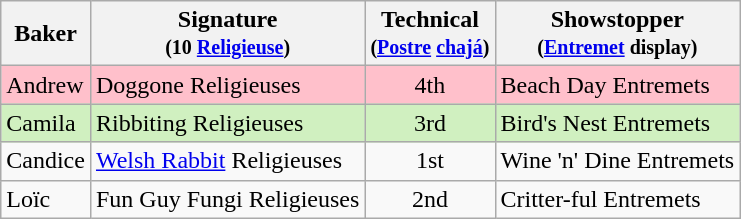<table class="wikitable" style="text-align:center;">
<tr>
<th>Baker</th>
<th>Signature<br><small>(10 <a href='#'>Religieuse</a>)</small></th>
<th>Technical<br><small>(<a href='#'>Postre</a> <a href='#'>chajá</a>)</small></th>
<th>Showstopper<br><small>(<a href='#'>Entremet</a> display)</small></th>
</tr>
<tr bgcolor=pink>
<td align="left">Andrew</td>
<td align="left">Doggone Religieuses</td>
<td>4th</td>
<td align="left">Beach Day Entremets</td>
</tr>
<tr style="background:#d0f0c0;">
<td align="left">Camila</td>
<td align="left">Ribbiting Religieuses</td>
<td>3rd</td>
<td align="left">Bird's Nest Entremets</td>
</tr>
<tr>
<td align="left">Candice</td>
<td align="left"><a href='#'>Welsh Rabbit</a> Religieuses</td>
<td>1st</td>
<td align="left">Wine 'n' Dine Entremets</td>
</tr>
<tr>
<td align="left">Loïc</td>
<td align="left">Fun Guy Fungi Religieuses</td>
<td>2nd</td>
<td align="left">Critter-ful Entremets</td>
</tr>
</table>
